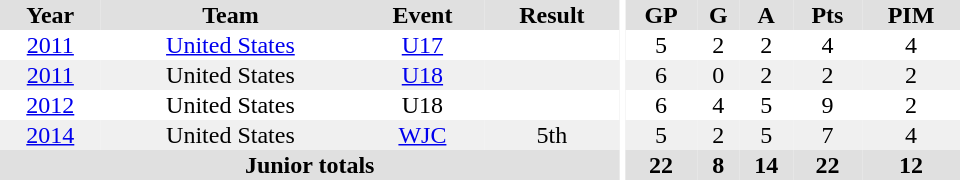<table border="0" cellpadding="1" cellspacing="0" ID="Table3" style="text-align:center; width:40em">
<tr ALIGN="center" bgcolor="#e0e0e0">
<th>Year</th>
<th>Team</th>
<th>Event</th>
<th>Result</th>
<th rowspan="99" bgcolor="#ffffff"></th>
<th>GP</th>
<th>G</th>
<th>A</th>
<th>Pts</th>
<th>PIM</th>
</tr>
<tr>
<td><a href='#'>2011</a></td>
<td><a href='#'>United States</a></td>
<td><a href='#'>U17</a></td>
<td></td>
<td>5</td>
<td>2</td>
<td>2</td>
<td>4</td>
<td>4</td>
</tr>
<tr bgcolor="#f0f0f0">
<td><a href='#'>2011</a></td>
<td>United States</td>
<td><a href='#'>U18</a></td>
<td></td>
<td>6</td>
<td>0</td>
<td>2</td>
<td>2</td>
<td>2</td>
</tr>
<tr>
<td><a href='#'>2012</a></td>
<td>United States</td>
<td>U18</td>
<td></td>
<td>6</td>
<td>4</td>
<td>5</td>
<td>9</td>
<td>2</td>
</tr>
<tr bgcolor="#f0f0f0">
<td><a href='#'>2014</a></td>
<td>United States</td>
<td><a href='#'>WJC</a></td>
<td>5th</td>
<td>5</td>
<td>2</td>
<td>5</td>
<td>7</td>
<td>4</td>
</tr>
<tr bgcolor="#e0e0e0">
<th colspan="4">Junior totals</th>
<th>22</th>
<th>8</th>
<th>14</th>
<th>22</th>
<th>12</th>
</tr>
</table>
